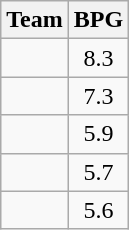<table class=wikitable>
<tr>
<th>Team</th>
<th>BPG</th>
</tr>
<tr>
<td></td>
<td align=center>8.3</td>
</tr>
<tr>
<td></td>
<td align=center>7.3</td>
</tr>
<tr>
<td></td>
<td align=center>5.9</td>
</tr>
<tr>
<td></td>
<td align=center>5.7</td>
</tr>
<tr>
<td></td>
<td align=center>5.6</td>
</tr>
</table>
